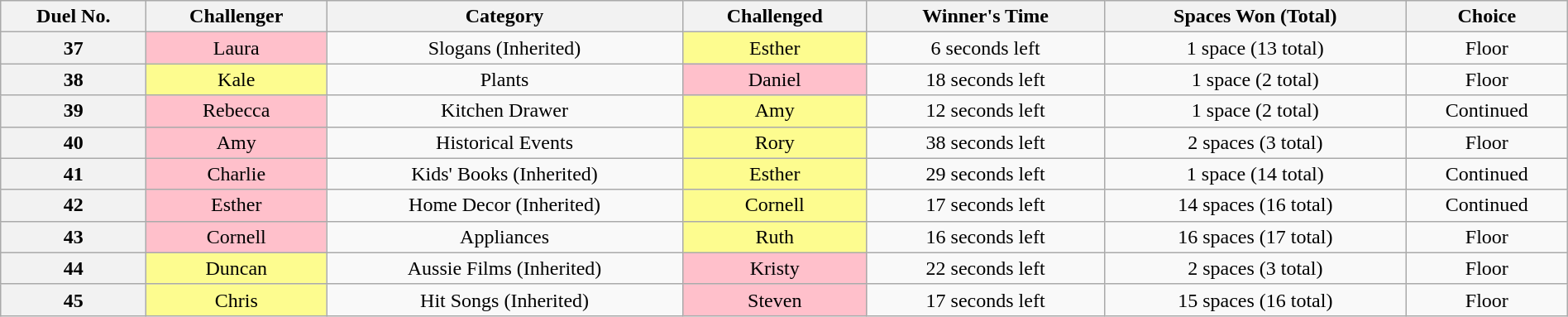<table class="wikitable sortable mw-collapsible mw-collapsed" style="text-align:center; width:100%">
<tr>
<th scope="col">Duel No.</th>
<th scope="col">Challenger</th>
<th scope="col">Category</th>
<th scope="col">Challenged</th>
<th scope="col">Winner's Time</th>
<th scope="col">Spaces Won (Total)</th>
<th scope="col">Choice</th>
</tr>
<tr>
<th>37</th>
<td style="background:pink;">Laura</td>
<td>Slogans (Inherited)</td>
<td style="background:#fdfc8f;">Esther</td>
<td>6 seconds left</td>
<td>1 space (13 total)</td>
<td>Floor</td>
</tr>
<tr>
<th>38</th>
<td style="background:#fdfc8f;">Kale</td>
<td>Plants</td>
<td style="background:pink;">Daniel</td>
<td>18 seconds left</td>
<td>1 space (2 total)</td>
<td>Floor</td>
</tr>
<tr>
<th>39</th>
<td style="background:pink;">Rebecca</td>
<td>Kitchen Drawer</td>
<td style="background:#fdfc8f;">Amy</td>
<td>12 seconds left</td>
<td>1 space (2 total)</td>
<td>Continued</td>
</tr>
<tr>
<th>40</th>
<td style="background:pink;">Amy</td>
<td>Historical Events</td>
<td style="background:#fdfc8f;">Rory</td>
<td>38 seconds left</td>
<td>2 spaces (3 total)</td>
<td>Floor</td>
</tr>
<tr>
<th>41</th>
<td style="background:pink;">Charlie</td>
<td>Kids' Books (Inherited)</td>
<td style="background:#fdfc8f;">Esther</td>
<td>29 seconds left</td>
<td>1 space (14 total)</td>
<td>Continued</td>
</tr>
<tr>
<th>42</th>
<td style="background:pink;">Esther</td>
<td>Home Decor (Inherited)</td>
<td style="background:#fdfc8f;">Cornell</td>
<td>17 seconds left</td>
<td>14 spaces (16 total)</td>
<td>Continued</td>
</tr>
<tr>
<th>43</th>
<td style="background:pink;">Cornell</td>
<td>Appliances</td>
<td style="background:#fdfc8f;">Ruth</td>
<td>16 seconds left</td>
<td>16 spaces (17 total)</td>
<td>Floor</td>
</tr>
<tr>
<th>44</th>
<td style="background:#fdfc8f;">Duncan</td>
<td>Aussie Films (Inherited)</td>
<td style="background:pink;">Kristy</td>
<td>22 seconds left</td>
<td>2 spaces (3 total)</td>
<td>Floor</td>
</tr>
<tr>
<th>45</th>
<td style="background:#fdfc8f;">Chris</td>
<td>Hit Songs (Inherited)</td>
<td style="background:pink;">Steven</td>
<td>17 seconds left</td>
<td>15 spaces (16 total)</td>
<td>Floor</td>
</tr>
</table>
